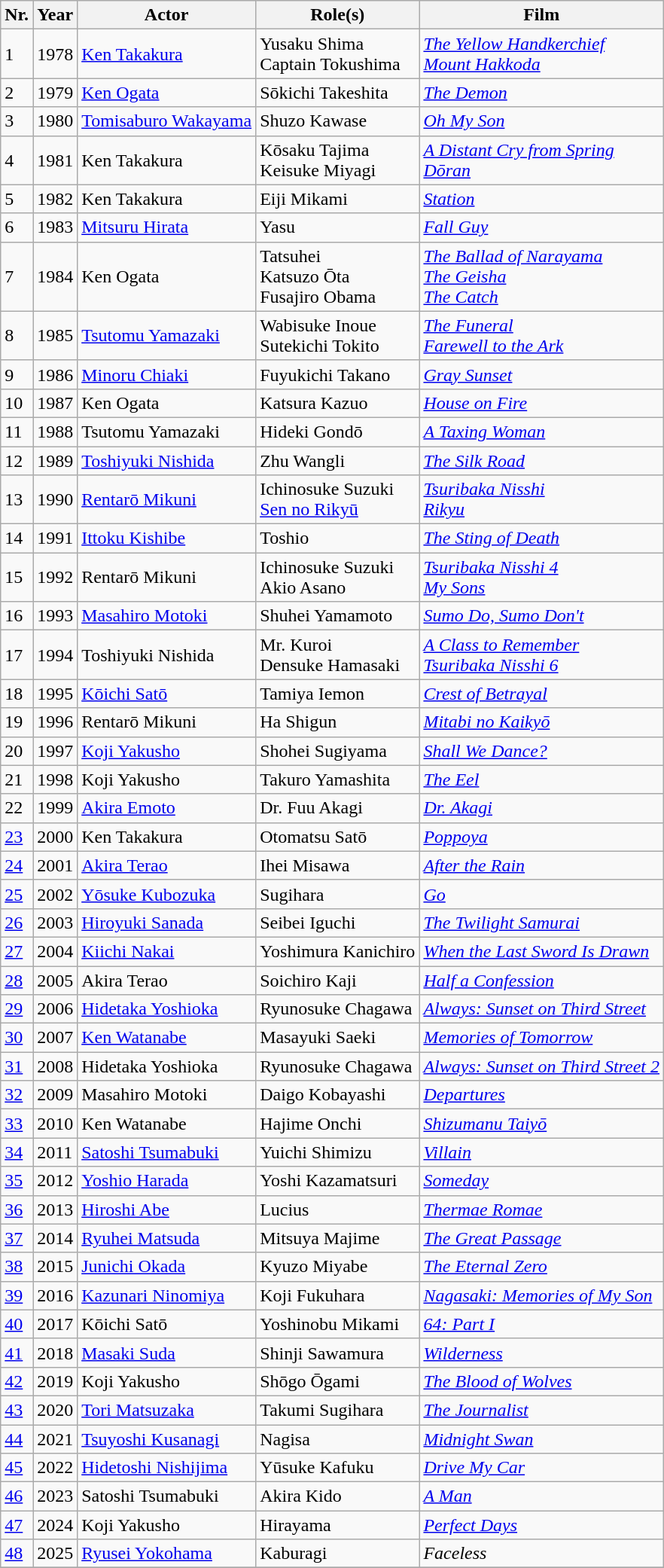<table class="wikitable">
<tr>
<th>Nr.</th>
<th>Year</th>
<th>Actor</th>
<th>Role(s)</th>
<th>Film</th>
</tr>
<tr>
<td>1</td>
<td>1978</td>
<td><a href='#'>Ken Takakura</a></td>
<td>Yusaku Shima<br>Captain Tokushima</td>
<td><em><a href='#'>The Yellow Handkerchief</a><br><a href='#'>Mount Hakkoda</a></em></td>
</tr>
<tr>
<td>2</td>
<td>1979</td>
<td><a href='#'>Ken Ogata</a></td>
<td>Sōkichi Takeshita</td>
<td><a href='#'><em>The Demon</em></a></td>
</tr>
<tr>
<td>3</td>
<td>1980</td>
<td><a href='#'>Tomisaburo Wakayama</a></td>
<td>Shuzo Kawase</td>
<td><em><a href='#'>Oh My Son</a></em></td>
</tr>
<tr>
<td>4</td>
<td>1981</td>
<td>Ken Takakura</td>
<td>Kōsaku Tajima<br>Keisuke Miyagi</td>
<td><em><a href='#'>A Distant Cry from Spring</a><br><a href='#'>Dōran</a></em></td>
</tr>
<tr>
<td>5</td>
<td>1982</td>
<td>Ken Takakura</td>
<td>Eiji Mikami</td>
<td><a href='#'><em>Station</em></a></td>
</tr>
<tr>
<td>6</td>
<td>1983</td>
<td><a href='#'>Mitsuru Hirata</a></td>
<td>Yasu</td>
<td><a href='#'><em>Fall Guy</em></a></td>
</tr>
<tr>
<td>7</td>
<td>1984</td>
<td>Ken Ogata</td>
<td>Tatsuhei<br>Katsuzo Ōta<br>Fusajiro Obama</td>
<td><em><a href='#'>The Ballad of Narayama</a><br><a href='#'>The Geisha</a><br><a href='#'>The Catch</a></em></td>
</tr>
<tr>
<td>8</td>
<td>1985</td>
<td><a href='#'>Tsutomu Yamazaki</a></td>
<td>Wabisuke Inoue<br>Sutekichi Tokito</td>
<td><em><a href='#'>The Funeral</a><br><a href='#'>Farewell to the Ark</a></em></td>
</tr>
<tr>
<td>9</td>
<td>1986</td>
<td><a href='#'>Minoru Chiaki</a></td>
<td>Fuyukichi Takano</td>
<td><em><a href='#'>Gray Sunset</a></em></td>
</tr>
<tr>
<td>10</td>
<td>1987</td>
<td>Ken Ogata</td>
<td>Katsura Kazuo</td>
<td><a href='#'><em>House on Fire</em></a></td>
</tr>
<tr>
<td>11</td>
<td>1988</td>
<td>Tsutomu Yamazaki</td>
<td>Hideki Gondō</td>
<td><em><a href='#'>A Taxing Woman</a></em></td>
</tr>
<tr>
<td>12</td>
<td>1989</td>
<td><a href='#'>Toshiyuki Nishida</a></td>
<td>Zhu Wangli</td>
<td><a href='#'><em>The Silk Road</em></a></td>
</tr>
<tr>
<td>13</td>
<td>1990</td>
<td><a href='#'>Rentarō Mikuni</a></td>
<td>Ichinosuke Suzuki<br><a href='#'>Sen no Rikyū</a></td>
<td><em><a href='#'>Tsuribaka Nisshi</a><br><a href='#'>Rikyu</a></em></td>
</tr>
<tr>
<td>14</td>
<td>1991</td>
<td><a href='#'>Ittoku Kishibe</a></td>
<td>Toshio</td>
<td><em><a href='#'>The Sting of Death</a></em></td>
</tr>
<tr>
<td>15</td>
<td>1992</td>
<td>Rentarō Mikuni</td>
<td>Ichinosuke Suzuki<br>Akio Asano</td>
<td><em><a href='#'>Tsuribaka Nisshi 4</a><br><a href='#'>My Sons</a></em></td>
</tr>
<tr>
<td>16</td>
<td>1993</td>
<td><a href='#'>Masahiro Motoki</a></td>
<td>Shuhei Yamamoto</td>
<td><em><a href='#'>Sumo Do, Sumo Don't</a></em></td>
</tr>
<tr>
<td>17</td>
<td>1994</td>
<td>Toshiyuki Nishida</td>
<td>Mr. Kuroi<br>Densuke Hamasaki</td>
<td><em><a href='#'>A Class to Remember</a><br><a href='#'>Tsuribaka Nisshi 6</a></em></td>
</tr>
<tr>
<td>18</td>
<td>1995</td>
<td><a href='#'>Kōichi Satō</a></td>
<td>Tamiya Iemon</td>
<td><em><a href='#'>Crest of Betrayal</a></em></td>
</tr>
<tr>
<td>19</td>
<td>1996</td>
<td>Rentarō Mikuni</td>
<td>Ha Shigun</td>
<td><em><a href='#'>Mitabi no Kaikyō</a></em></td>
</tr>
<tr>
<td>20</td>
<td>1997</td>
<td><a href='#'>Koji Yakusho</a></td>
<td>Shohei Sugiyama</td>
<td><a href='#'><em>Shall We Dance?</em></a></td>
</tr>
<tr>
<td>21</td>
<td>1998</td>
<td>Koji Yakusho</td>
<td>Takuro Yamashita</td>
<td><a href='#'><em>The Eel</em></a></td>
</tr>
<tr>
<td>22</td>
<td>1999</td>
<td><a href='#'>Akira Emoto</a></td>
<td>Dr. Fuu Akagi</td>
<td><em><a href='#'>Dr. Akagi</a></em></td>
</tr>
<tr>
<td><a href='#'>23</a></td>
<td>2000</td>
<td>Ken Takakura</td>
<td>Otomatsu Satō</td>
<td><em><a href='#'>Poppoya</a></em></td>
</tr>
<tr>
<td><a href='#'>24</a></td>
<td>2001</td>
<td><a href='#'>Akira Terao</a></td>
<td>Ihei Misawa</td>
<td><a href='#'><em>After the Rain</em></a></td>
</tr>
<tr>
<td><a href='#'>25</a></td>
<td>2002</td>
<td><a href='#'>Yōsuke Kubozuka</a></td>
<td>Sugihara</td>
<td><a href='#'><em>Go</em></a></td>
</tr>
<tr>
<td><a href='#'>26</a></td>
<td>2003</td>
<td><a href='#'>Hiroyuki Sanada</a></td>
<td>Seibei Iguchi</td>
<td><em><a href='#'>The Twilight Samurai</a></em></td>
</tr>
<tr>
<td><a href='#'>27</a></td>
<td>2004</td>
<td><a href='#'>Kiichi Nakai</a></td>
<td>Yoshimura Kanichiro</td>
<td><em><a href='#'>When the Last Sword Is Drawn</a></em></td>
</tr>
<tr>
<td><a href='#'>28</a></td>
<td>2005</td>
<td>Akira Terao</td>
<td>Soichiro Kaji</td>
<td><em><a href='#'>Half a Confession</a></em></td>
</tr>
<tr>
<td><a href='#'>29</a></td>
<td>2006</td>
<td><a href='#'>Hidetaka Yoshioka</a></td>
<td>Ryunosuke Chagawa</td>
<td><em><a href='#'>Always: Sunset on Third Street</a></em></td>
</tr>
<tr>
<td><a href='#'>30</a></td>
<td>2007</td>
<td><a href='#'>Ken Watanabe</a></td>
<td>Masayuki Saeki</td>
<td><em><a href='#'>Memories of Tomorrow</a></em></td>
</tr>
<tr>
<td><a href='#'>31</a></td>
<td>2008</td>
<td>Hidetaka Yoshioka</td>
<td>Ryunosuke Chagawa</td>
<td><em><a href='#'>Always: Sunset on Third Street 2</a></em></td>
</tr>
<tr>
<td><a href='#'>32</a></td>
<td>2009</td>
<td>Masahiro Motoki</td>
<td>Daigo Kobayashi</td>
<td><a href='#'><em>Departures</em></a></td>
</tr>
<tr>
<td><a href='#'>33</a></td>
<td>2010</td>
<td>Ken Watanabe</td>
<td>Hajime Onchi</td>
<td><em><a href='#'>Shizumanu Taiyō</a></em></td>
</tr>
<tr>
<td><a href='#'>34</a></td>
<td>2011</td>
<td><a href='#'>Satoshi Tsumabuki</a></td>
<td>Yuichi Shimizu</td>
<td><a href='#'><em>Villain</em></a></td>
</tr>
<tr>
<td><a href='#'>35</a></td>
<td>2012</td>
<td><a href='#'>Yoshio Harada</a></td>
<td>Yoshi Kazamatsuri</td>
<td><a href='#'><em>Someday</em></a></td>
</tr>
<tr>
<td><a href='#'>36</a></td>
<td>2013</td>
<td><a href='#'>Hiroshi Abe</a></td>
<td>Lucius</td>
<td><em><a href='#'>Thermae Romae</a></em></td>
</tr>
<tr>
<td><a href='#'>37</a></td>
<td>2014</td>
<td><a href='#'>Ryuhei Matsuda</a></td>
<td>Mitsuya Majime</td>
<td><em><a href='#'>The Great Passage</a></em></td>
</tr>
<tr>
<td><a href='#'>38</a></td>
<td>2015</td>
<td><a href='#'>Junichi Okada</a></td>
<td>Kyuzo Miyabe</td>
<td><a href='#'><em>The Eternal Zero</em></a></td>
</tr>
<tr>
<td><a href='#'>39</a></td>
<td>2016</td>
<td><a href='#'>Kazunari Ninomiya</a></td>
<td>Koji Fukuhara</td>
<td><em><a href='#'>Nagasaki: Memories of My Son</a></em></td>
</tr>
<tr>
<td><a href='#'>40</a></td>
<td>2017</td>
<td>Kōichi Satō</td>
<td>Yoshinobu Mikami</td>
<td><em><a href='#'>64: Part I</a></em></td>
</tr>
<tr>
<td><a href='#'>41</a></td>
<td>2018</td>
<td><a href='#'>Masaki Suda</a></td>
<td>Shinji Sawamura</td>
<td><a href='#'><em>Wilderness</em></a></td>
</tr>
<tr>
<td><a href='#'>42</a></td>
<td>2019</td>
<td>Koji Yakusho</td>
<td>Shōgo Ōgami</td>
<td><em><a href='#'>The Blood of Wolves</a></em></td>
</tr>
<tr>
<td><a href='#'>43</a></td>
<td>2020</td>
<td><a href='#'>Tori Matsuzaka</a></td>
<td>Takumi Sugihara</td>
<td><a href='#'><em>The Journalist</em></a></td>
</tr>
<tr>
<td><a href='#'>44</a></td>
<td>2021</td>
<td><a href='#'>Tsuyoshi Kusanagi</a></td>
<td>Nagisa</td>
<td><em><a href='#'>Midnight Swan</a></em></td>
</tr>
<tr>
<td><a href='#'>45</a></td>
<td>2022</td>
<td><a href='#'>Hidetoshi Nishijima</a></td>
<td>Yūsuke Kafuku</td>
<td><a href='#'><em>Drive My Car</em></a></td>
</tr>
<tr>
<td><a href='#'>46</a></td>
<td>2023</td>
<td>Satoshi Tsumabuki</td>
<td>Akira Kido</td>
<td><a href='#'><em>A Man</em></a></td>
</tr>
<tr>
<td><a href='#'>47</a></td>
<td>2024</td>
<td>Koji Yakusho</td>
<td>Hirayama</td>
<td><em><a href='#'>Perfect Days</a></em></td>
</tr>
<tr>
<td><a href='#'>48</a></td>
<td>2025</td>
<td><a href='#'>Ryusei Yokohama</a></td>
<td>Kaburagi</td>
<td><em>Faceless</em></td>
</tr>
<tr>
</tr>
</table>
